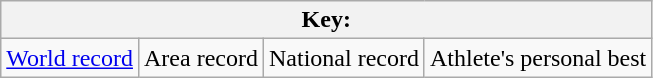<table class="wikitable">
<tr>
<th colspan=4>Key:</th>
</tr>
<tr>
<td><a href='#'>World record</a></td>
<td>Area record</td>
<td>National record</td>
<td>Athlete's personal best</td>
</tr>
</table>
